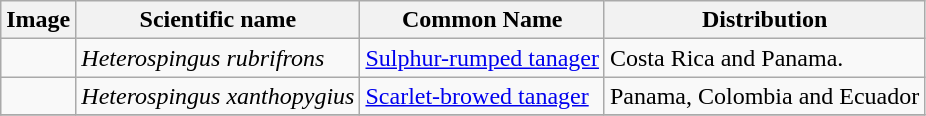<table class="wikitable">
<tr>
<th>Image</th>
<th>Scientific name</th>
<th>Common Name</th>
<th>Distribution</th>
</tr>
<tr>
<td></td>
<td><em>Heterospingus rubrifrons</em></td>
<td><a href='#'>Sulphur-rumped tanager</a></td>
<td>Costa Rica and Panama.</td>
</tr>
<tr>
<td></td>
<td><em>Heterospingus xanthopygius</em></td>
<td><a href='#'>Scarlet-browed tanager</a></td>
<td>Panama, Colombia and Ecuador</td>
</tr>
<tr>
</tr>
</table>
